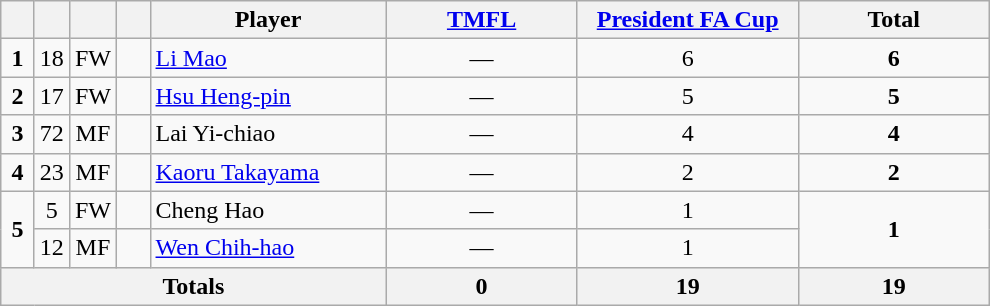<table class="wikitable" style="text-align:center">
<tr>
<th width=15></th>
<th width=15></th>
<th width=15></th>
<th width=15></th>
<th width=150>Player</th>
<th width=120><a href='#'>TMFL</a></th>
<th width=140><a href='#'>President FA Cup</a></th>
<th width=120>Total</th>
</tr>
<tr>
<td><strong>1</strong></td>
<td>18</td>
<td>FW</td>
<td></td>
<td align=left><a href='#'>Li Mao</a></td>
<td>—</td>
<td>6</td>
<td><strong>6</strong></td>
</tr>
<tr>
<td><strong>2</strong></td>
<td>17</td>
<td>FW</td>
<td></td>
<td align=left><a href='#'>Hsu Heng-pin</a></td>
<td>—</td>
<td>5</td>
<td><strong>5</strong></td>
</tr>
<tr>
<td><strong>3</strong></td>
<td>72</td>
<td>MF</td>
<td></td>
<td align=left>Lai Yi-chiao</td>
<td>—</td>
<td>4</td>
<td><strong>4</strong></td>
</tr>
<tr>
<td><strong>4</strong></td>
<td>23</td>
<td>MF</td>
<td></td>
<td align=left><a href='#'>Kaoru Takayama</a></td>
<td>—</td>
<td>2</td>
<td><strong>2</strong></td>
</tr>
<tr>
<td rowspan=2><strong>5</strong></td>
<td>5</td>
<td>FW</td>
<td></td>
<td align=left>Cheng Hao</td>
<td>—</td>
<td>1</td>
<td rowspan=2><strong>1</strong></td>
</tr>
<tr>
<td>12</td>
<td>MF</td>
<td></td>
<td align=left><a href='#'>Wen Chih-hao</a></td>
<td>—</td>
<td>1</td>
</tr>
<tr>
<th colspan=5><strong>Totals</strong></th>
<th><strong>0</strong></th>
<th><strong>19</strong></th>
<th><strong>19</strong></th>
</tr>
</table>
